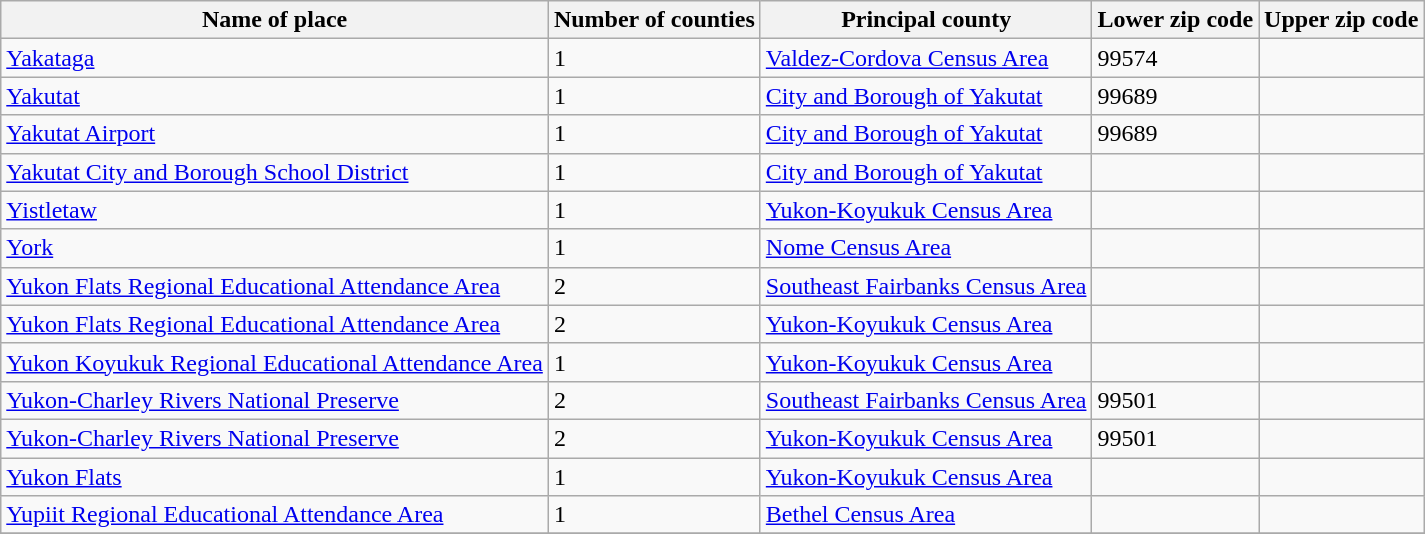<table class="wikitable">
<tr>
<th>Name of place</th>
<th>Number of counties</th>
<th>Principal county</th>
<th>Lower zip code</th>
<th>Upper zip code</th>
</tr>
<tr --->
<td><a href='#'>Yakataga</a></td>
<td>1</td>
<td><a href='#'>Valdez-Cordova Census Area</a></td>
<td>99574</td>
<td> </td>
</tr>
<tr --->
<td><a href='#'>Yakutat</a></td>
<td>1</td>
<td><a href='#'>City and Borough of Yakutat</a></td>
<td>99689</td>
<td> </td>
</tr>
<tr --->
<td><a href='#'>Yakutat Airport</a></td>
<td>1</td>
<td><a href='#'>City and Borough of Yakutat</a></td>
<td>99689</td>
<td> </td>
</tr>
<tr --->
<td><a href='#'>Yakutat City and Borough School District</a></td>
<td>1</td>
<td><a href='#'>City and Borough of Yakutat</a></td>
<td> </td>
<td> </td>
</tr>
<tr --->
<td><a href='#'>Yistletaw</a></td>
<td>1</td>
<td><a href='#'>Yukon-Koyukuk Census Area</a></td>
<td> </td>
<td> </td>
</tr>
<tr --->
<td><a href='#'>York</a></td>
<td>1</td>
<td><a href='#'>Nome Census Area</a></td>
<td> </td>
<td> </td>
</tr>
<tr --->
<td><a href='#'>Yukon Flats Regional Educational Attendance Area</a></td>
<td>2</td>
<td><a href='#'>Southeast Fairbanks Census Area</a></td>
<td> </td>
<td> </td>
</tr>
<tr --->
<td><a href='#'>Yukon Flats Regional Educational Attendance Area</a></td>
<td>2</td>
<td><a href='#'>Yukon-Koyukuk Census Area</a></td>
<td> </td>
<td> </td>
</tr>
<tr --->
<td><a href='#'>Yukon Koyukuk Regional Educational Attendance Area</a></td>
<td>1</td>
<td><a href='#'>Yukon-Koyukuk Census Area</a></td>
<td> </td>
<td> </td>
</tr>
<tr --->
<td><a href='#'>Yukon-Charley Rivers National Preserve</a></td>
<td>2</td>
<td><a href='#'>Southeast Fairbanks Census Area</a></td>
<td>99501</td>
<td> </td>
</tr>
<tr --->
<td><a href='#'>Yukon-Charley Rivers National Preserve</a></td>
<td>2</td>
<td><a href='#'>Yukon-Koyukuk Census Area</a></td>
<td>99501</td>
<td> </td>
</tr>
<tr --->
<td><a href='#'>Yukon Flats</a></td>
<td>1</td>
<td><a href='#'>Yukon-Koyukuk Census Area</a></td>
<td> </td>
<td> </td>
</tr>
<tr --->
<td><a href='#'>Yupiit Regional Educational Attendance Area</a></td>
<td>1</td>
<td><a href='#'>Bethel Census Area</a></td>
<td> </td>
<td> </td>
</tr>
<tr --->
</tr>
</table>
